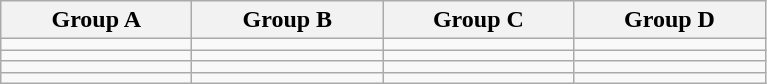<table class="wikitable">
<tr>
<th width=120>Group A</th>
<th width=120>Group B</th>
<th width=120>Group C</th>
<th width=120>Group D</th>
</tr>
<tr>
<td></td>
<td></td>
<td></td>
<td></td>
</tr>
<tr>
<td></td>
<td></td>
<td></td>
<td></td>
</tr>
<tr>
<td></td>
<td></td>
<td></td>
<td></td>
</tr>
<tr>
<td></td>
<td></td>
<td></td>
<td></td>
</tr>
</table>
